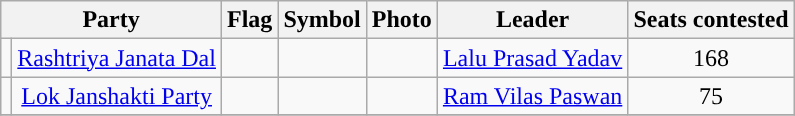<table class="wikitable" style="text-align:center;">
<tr>
<th colspan="2">Party</th>
<th>Flag</th>
<th>Symbol</th>
<th>Photo</th>
<th>Leader</th>
<th>Seats contested</th>
</tr>
<tr>
<td></td>
<td><a href='#'>Rashtriya Janata Dal</a></td>
<td></td>
<td></td>
<td></td>
<td><a href='#'>Lalu Prasad Yadav</a></td>
<td>168</td>
</tr>
<tr>
<td></td>
<td><a href='#'>Lok Janshakti Party</a></td>
<td></td>
<td></td>
<td></td>
<td><a href='#'>Ram Vilas Paswan</a></td>
<td>75</td>
</tr>
<tr>
</tr>
</table>
